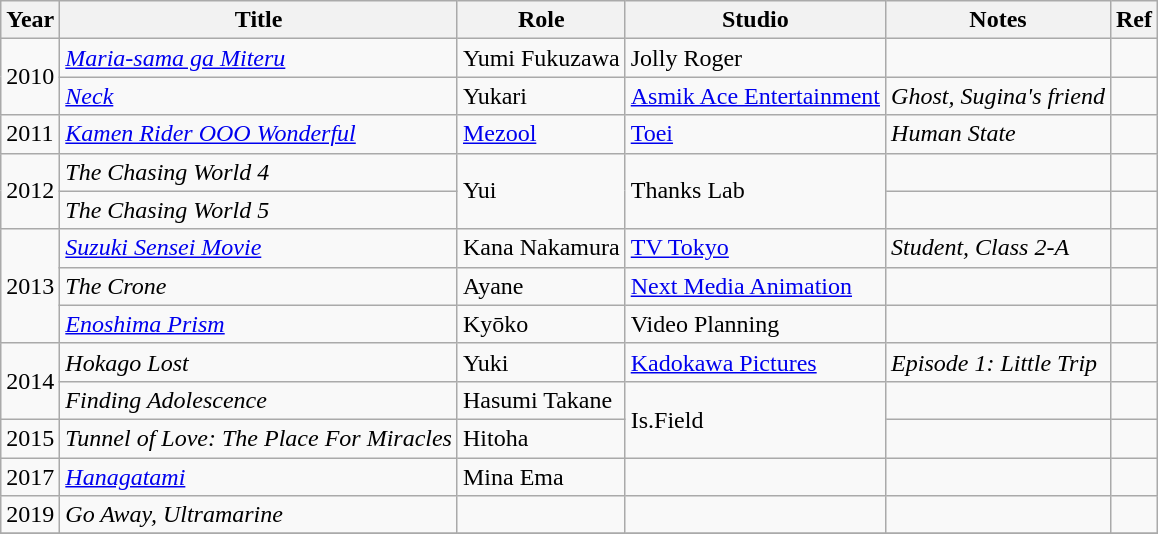<table class="wikitable">
<tr>
<th>Year</th>
<th>Title</th>
<th>Role</th>
<th>Studio</th>
<th>Notes</th>
<th>Ref</th>
</tr>
<tr>
<td rowspan=2>2010</td>
<td><em><a href='#'>Maria-sama ga Miteru</a></em></td>
<td>Yumi Fukuzawa</td>
<td>Jolly Roger</td>
<td></td>
<td></td>
</tr>
<tr>
<td><em><a href='#'>Neck</a></em></td>
<td>Yukari</td>
<td><a href='#'>Asmik Ace Entertainment</a></td>
<td><em>Ghost, Sugina's friend</em></td>
<td></td>
</tr>
<tr>
<td>2011</td>
<td><em><a href='#'>Kamen Rider OOO Wonderful</a></em></td>
<td><a href='#'>Mezool</a></td>
<td><a href='#'>Toei</a></td>
<td><em>Human State</em></td>
<td></td>
</tr>
<tr>
<td rowspan=2>2012</td>
<td><em>The Chasing World 4</em></td>
<td rowspan=2>Yui</td>
<td rowspan=2>Thanks Lab</td>
<td></td>
<td></td>
</tr>
<tr>
<td><em>The Chasing World 5</em></td>
<td></td>
<td></td>
</tr>
<tr>
<td rowspan=3>2013</td>
<td><em><a href='#'>Suzuki Sensei Movie</a></em></td>
<td>Kana Nakamura</td>
<td><a href='#'>TV Tokyo</a></td>
<td><em>Student, Class 2-A</em></td>
<td></td>
</tr>
<tr>
<td><em>The Crone</em></td>
<td>Ayane</td>
<td><a href='#'>Next Media Animation</a></td>
<td></td>
<td></td>
</tr>
<tr>
<td><em><a href='#'>Enoshima Prism</a></em></td>
<td>Kyōko</td>
<td>Video Planning</td>
<td></td>
<td></td>
</tr>
<tr>
<td rowspan=2>2014</td>
<td><em>Hokago Lost</em></td>
<td>Yuki</td>
<td><a href='#'>Kadokawa Pictures</a></td>
<td><em>Episode 1: Little Trip</em></td>
<td></td>
</tr>
<tr>
<td><em>Finding Adolescence </em></td>
<td>Hasumi Takane</td>
<td rowspan=2>Is.Field</td>
<td></td>
<td></td>
</tr>
<tr>
<td>2015</td>
<td><em>Tunnel of Love: The Place For Miracles</em></td>
<td>Hitoha</td>
<td></td>
<td></td>
</tr>
<tr>
<td>2017</td>
<td><em><a href='#'>Hanagatami</a></em></td>
<td>Mina Ema</td>
<td></td>
<td></td>
<td></td>
</tr>
<tr>
<td>2019</td>
<td><em>Go Away, Ultramarine</em></td>
<td></td>
<td></td>
<td></td>
<td></td>
</tr>
<tr>
</tr>
</table>
